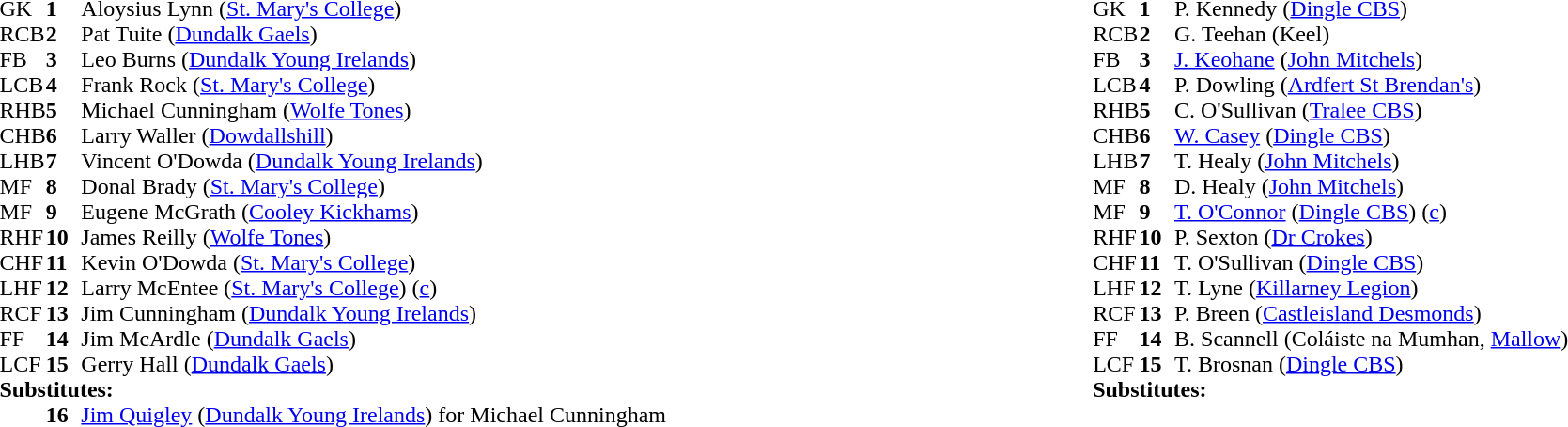<table style="width:100%;">
<tr>
<td style="vertical-align:top; width:50%"><br><table cellspacing="0" cellpadding="0">
<tr>
<th width="25"></th>
<th width="25"></th>
</tr>
<tr>
<td>GK</td>
<td><strong>1</strong></td>
<td>Aloysius Lynn (<a href='#'>St. Mary's College</a>)</td>
</tr>
<tr>
<td>RCB</td>
<td><strong>2</strong></td>
<td>Pat Tuite (<a href='#'>Dundalk Gaels</a>)</td>
</tr>
<tr>
<td>FB</td>
<td><strong>3</strong></td>
<td>Leo Burns (<a href='#'>Dundalk Young Irelands</a>)</td>
</tr>
<tr>
<td>LCB</td>
<td><strong>4</strong></td>
<td>Frank Rock (<a href='#'>St. Mary's College</a>)</td>
</tr>
<tr>
<td>RHB</td>
<td><strong>5</strong></td>
<td>Michael Cunningham (<a href='#'>Wolfe Tones</a>)</td>
</tr>
<tr>
<td>CHB</td>
<td><strong>6</strong></td>
<td>Larry Waller (<a href='#'>Dowdallshill</a>)</td>
</tr>
<tr>
<td>LHB</td>
<td><strong>7</strong></td>
<td>Vincent O'Dowda (<a href='#'>Dundalk Young Irelands</a>)</td>
</tr>
<tr>
<td>MF</td>
<td><strong>8</strong></td>
<td>Donal Brady (<a href='#'>St. Mary's College</a>)</td>
</tr>
<tr>
<td>MF</td>
<td><strong>9</strong></td>
<td>Eugene McGrath (<a href='#'>Cooley Kickhams</a>)</td>
</tr>
<tr>
<td>RHF</td>
<td><strong>10</strong></td>
<td>James Reilly (<a href='#'>Wolfe Tones</a>)</td>
</tr>
<tr>
<td>CHF</td>
<td><strong>11</strong></td>
<td>Kevin O'Dowda (<a href='#'>St. Mary's College</a>)</td>
</tr>
<tr>
<td>LHF</td>
<td><strong>12</strong></td>
<td>Larry McEntee (<a href='#'>St. Mary's College</a>) (<a href='#'>c</a>)</td>
</tr>
<tr>
<td>RCF</td>
<td><strong>13</strong></td>
<td>Jim Cunningham (<a href='#'>Dundalk Young Irelands</a>)</td>
</tr>
<tr>
<td>FF</td>
<td><strong>14</strong></td>
<td>Jim McArdle (<a href='#'>Dundalk Gaels</a>)</td>
</tr>
<tr>
<td>LCF</td>
<td><strong>15</strong></td>
<td>Gerry Hall (<a href='#'>Dundalk Gaels</a>)</td>
</tr>
<tr>
<td colspan=3><strong>Substitutes:</strong></td>
</tr>
<tr>
<td></td>
<td><strong>16</strong></td>
<td><a href='#'>Jim Quigley</a> (<a href='#'>Dundalk Young Irelands</a>) for Michael Cunningham</td>
</tr>
</table>
</td>
<td style="vertical-align:top; width:50%"><br><table cellspacing="0" cellpadding="0" style="margin:auto">
<tr>
<th width="25"></th>
<th width="25"></th>
</tr>
<tr>
<td>GK</td>
<td><strong>1</strong></td>
<td>P. Kennedy (<a href='#'>Dingle CBS</a>)</td>
</tr>
<tr>
<td>RCB</td>
<td><strong>2</strong></td>
<td>G. Teehan (Keel)</td>
</tr>
<tr>
<td>FB</td>
<td><strong>3</strong></td>
<td><a href='#'>J. Keohane</a> (<a href='#'>John Mitchels</a>)</td>
</tr>
<tr>
<td>LCB</td>
<td><strong>4</strong></td>
<td>P. Dowling (<a href='#'>Ardfert St Brendan's</a>)</td>
</tr>
<tr>
<td>RHB</td>
<td><strong>5</strong></td>
<td>C. O'Sullivan (<a href='#'>Tralee CBS</a>)</td>
</tr>
<tr>
<td>CHB</td>
<td><strong>6</strong></td>
<td><a href='#'>W. Casey</a> (<a href='#'>Dingle CBS</a>)</td>
</tr>
<tr>
<td>LHB</td>
<td><strong>7</strong></td>
<td>T. Healy (<a href='#'>John Mitchels</a>)</td>
</tr>
<tr>
<td>MF</td>
<td><strong>8</strong></td>
<td>D. Healy (<a href='#'>John Mitchels</a>)</td>
</tr>
<tr>
<td>MF</td>
<td><strong>9</strong></td>
<td><a href='#'>T. O'Connor</a> (<a href='#'>Dingle CBS</a>) (<a href='#'>c</a>)</td>
</tr>
<tr>
<td>RHF</td>
<td><strong>10</strong></td>
<td>P. Sexton (<a href='#'>Dr Crokes</a>)</td>
</tr>
<tr>
<td>CHF</td>
<td><strong>11</strong></td>
<td>T. O'Sullivan (<a href='#'>Dingle CBS</a>)</td>
</tr>
<tr>
<td>LHF</td>
<td><strong>12</strong></td>
<td>T. Lyne (<a href='#'>Killarney Legion</a>)</td>
</tr>
<tr>
<td>RCF</td>
<td><strong>13</strong></td>
<td>P. Breen (<a href='#'>Castleisland Desmonds</a>)</td>
</tr>
<tr>
<td>FF</td>
<td><strong>14</strong></td>
<td>B. Scannell (Coláiste na Mumhan, <a href='#'>Mallow</a>)</td>
</tr>
<tr>
<td>LCF</td>
<td><strong>15</strong></td>
<td>T. Brosnan (<a href='#'>Dingle CBS</a>)</td>
</tr>
<tr>
<td colspan=3><strong>Substitutes:</strong></td>
</tr>
<tr>
</tr>
</table>
</td>
</tr>
</table>
